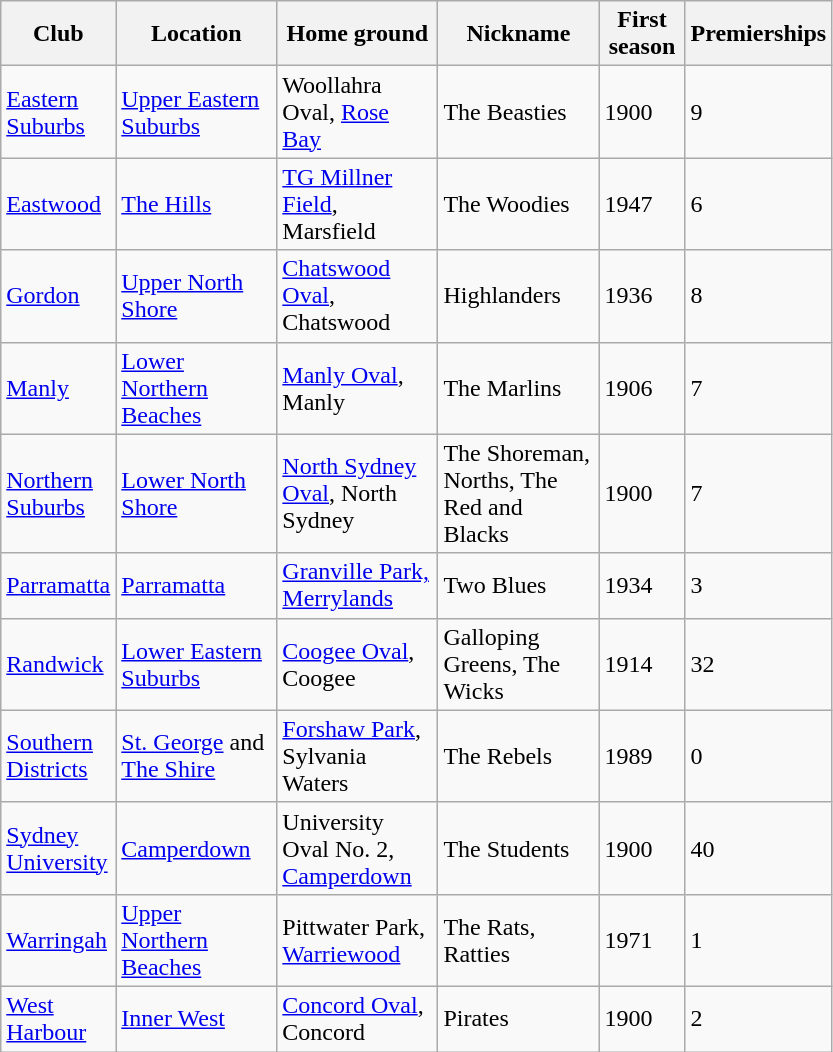<table class="wikitable sortable">
<tr>
<th width="50">Club</th>
<th width="100">Location</th>
<th width="100">Home ground</th>
<th width="100">Nickname</th>
<th width="50">First season</th>
<th width="25">Premierships</th>
</tr>
<tr>
<td><a href='#'>Eastern Suburbs</a></td>
<td><a href='#'>Upper Eastern Suburbs</a></td>
<td>Woollahra Oval, <a href='#'>Rose Bay</a></td>
<td>The Beasties</td>
<td>1900</td>
<td>9</td>
</tr>
<tr>
<td><a href='#'>Eastwood</a></td>
<td><a href='#'>The Hills</a></td>
<td><a href='#'>TG Millner Field</a>, Marsfield</td>
<td>The Woodies</td>
<td>1947</td>
<td>6</td>
</tr>
<tr>
<td><a href='#'>Gordon</a></td>
<td><a href='#'>Upper North Shore</a></td>
<td><a href='#'>Chatswood Oval</a>, Chatswood</td>
<td>Highlanders</td>
<td>1936</td>
<td>8</td>
</tr>
<tr>
<td><a href='#'>Manly</a></td>
<td><a href='#'>Lower Northern Beaches</a></td>
<td><a href='#'>Manly Oval</a>, Manly</td>
<td>The Marlins</td>
<td>1906</td>
<td>7</td>
</tr>
<tr>
<td><a href='#'>Northern Suburbs</a></td>
<td><a href='#'>Lower North Shore</a></td>
<td><a href='#'>North Sydney Oval</a>, North Sydney</td>
<td>The Shoreman, Norths, The Red and Blacks</td>
<td>1900</td>
<td>7</td>
</tr>
<tr>
<td><a href='#'>Parramatta</a></td>
<td><a href='#'>Parramatta</a></td>
<td><a href='#'>Granville Park, Merrylands</a></td>
<td>Two Blues</td>
<td>1934</td>
<td>3</td>
</tr>
<tr>
<td><a href='#'>Randwick</a></td>
<td><a href='#'>Lower Eastern Suburbs</a></td>
<td><a href='#'>Coogee Oval</a>, Coogee</td>
<td>Galloping Greens, The Wicks</td>
<td>1914</td>
<td>32</td>
</tr>
<tr>
<td><a href='#'>Southern Districts</a></td>
<td><a href='#'>St. George</a> and <a href='#'>The Shire</a></td>
<td><a href='#'>Forshaw Park</a>, Sylvania Waters</td>
<td>The Rebels</td>
<td>1989</td>
<td>0</td>
</tr>
<tr>
<td><a href='#'>Sydney University</a></td>
<td><a href='#'>Camperdown</a></td>
<td>University Oval No. 2, <a href='#'>Camperdown</a></td>
<td>The Students</td>
<td>1900</td>
<td>40</td>
</tr>
<tr>
<td><a href='#'>Warringah</a></td>
<td><a href='#'>Upper Northern Beaches</a></td>
<td>Pittwater Park, <a href='#'>Warriewood</a></td>
<td>The Rats, Ratties</td>
<td>1971</td>
<td>1</td>
</tr>
<tr>
<td><a href='#'>West Harbour</a></td>
<td><a href='#'>Inner West</a></td>
<td><a href='#'>Concord Oval</a>, Concord</td>
<td>Pirates</td>
<td>1900</td>
<td>2</td>
</tr>
</table>
